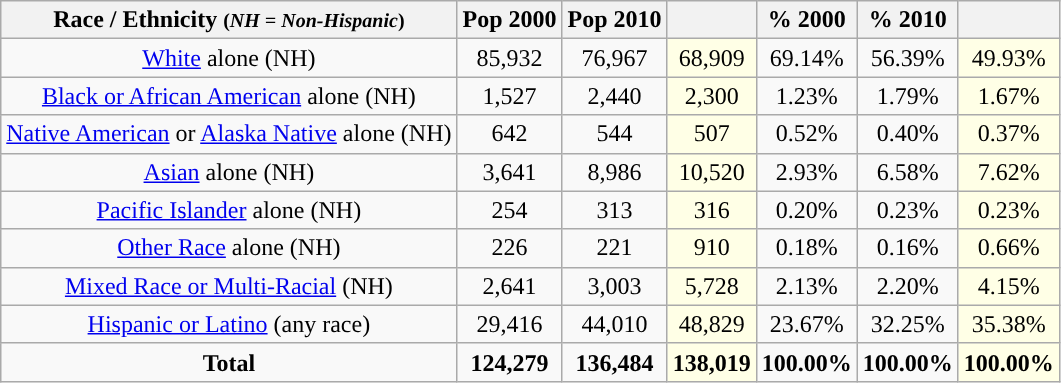<table class="wikitable" style="text-align:center;">
<tr>
<th>Race / Ethnicity <small>(<em>NH = Non-Hispanic</em>)</small></th>
<th>Pop 2000</th>
<th>Pop 2010</th>
<th></th>
<th>% 2000</th>
<th>% 2010</th>
<th></th>
</tr>
<tr>
<td><a href='#'>White</a> alone (NH)</td>
<td>85,932</td>
<td>76,967</td>
<td style='background: #ffffe6;'>68,909</td>
<td>69.14%</td>
<td>56.39%</td>
<td style='background: #ffffe6;'>49.93%</td>
</tr>
<tr>
<td><a href='#'>Black or African American</a> alone (NH)</td>
<td>1,527</td>
<td>2,440</td>
<td style='background: #ffffe6;'>2,300</td>
<td>1.23%</td>
<td>1.79%</td>
<td style='background: #ffffe6;'>1.67%</td>
</tr>
<tr>
<td><a href='#'>Native American</a> or <a href='#'>Alaska Native</a> alone (NH)</td>
<td>642</td>
<td>544</td>
<td style='background: #ffffe6;'>507</td>
<td>0.52%</td>
<td>0.40%</td>
<td style='background: #ffffe6;'>0.37%</td>
</tr>
<tr>
<td><a href='#'>Asian</a> alone (NH)</td>
<td>3,641</td>
<td>8,986</td>
<td style='background: #ffffe6;'>10,520</td>
<td>2.93%</td>
<td>6.58%</td>
<td style='background: #ffffe6;'>7.62%</td>
</tr>
<tr>
<td><a href='#'>Pacific Islander</a> alone (NH)</td>
<td>254</td>
<td>313</td>
<td style='background: #ffffe6;'>316</td>
<td>0.20%</td>
<td>0.23%</td>
<td style='background: #ffffe6;'>0.23%</td>
</tr>
<tr>
<td><a href='#'>Other Race</a> alone (NH)</td>
<td>226</td>
<td>221</td>
<td style='background: #ffffe6;'>910</td>
<td>0.18%</td>
<td>0.16%</td>
<td style='background: #ffffe6;'>0.66%</td>
</tr>
<tr>
<td><a href='#'>Mixed Race or Multi-Racial</a> (NH)</td>
<td>2,641</td>
<td>3,003</td>
<td style='background: #ffffe6;'>5,728</td>
<td>2.13%</td>
<td>2.20%</td>
<td style='background: #ffffe6;'>4.15%</td>
</tr>
<tr>
<td><a href='#'>Hispanic or Latino</a> (any race)</td>
<td>29,416</td>
<td>44,010</td>
<td style='background: #ffffe6;'>48,829</td>
<td>23.67%</td>
<td>32.25%</td>
<td style='background: #ffffe6;'>35.38%</td>
</tr>
<tr>
<td><strong>Total</strong></td>
<td><strong>124,279</strong></td>
<td><strong>136,484</strong></td>
<td style='background: #ffffe6;'><strong>138,019</strong></td>
<td><strong>100.00%</strong></td>
<td><strong>100.00%</strong></td>
<td style='background: #ffffe6;'><strong>100.00%</strong></td>
</tr>
</table>
